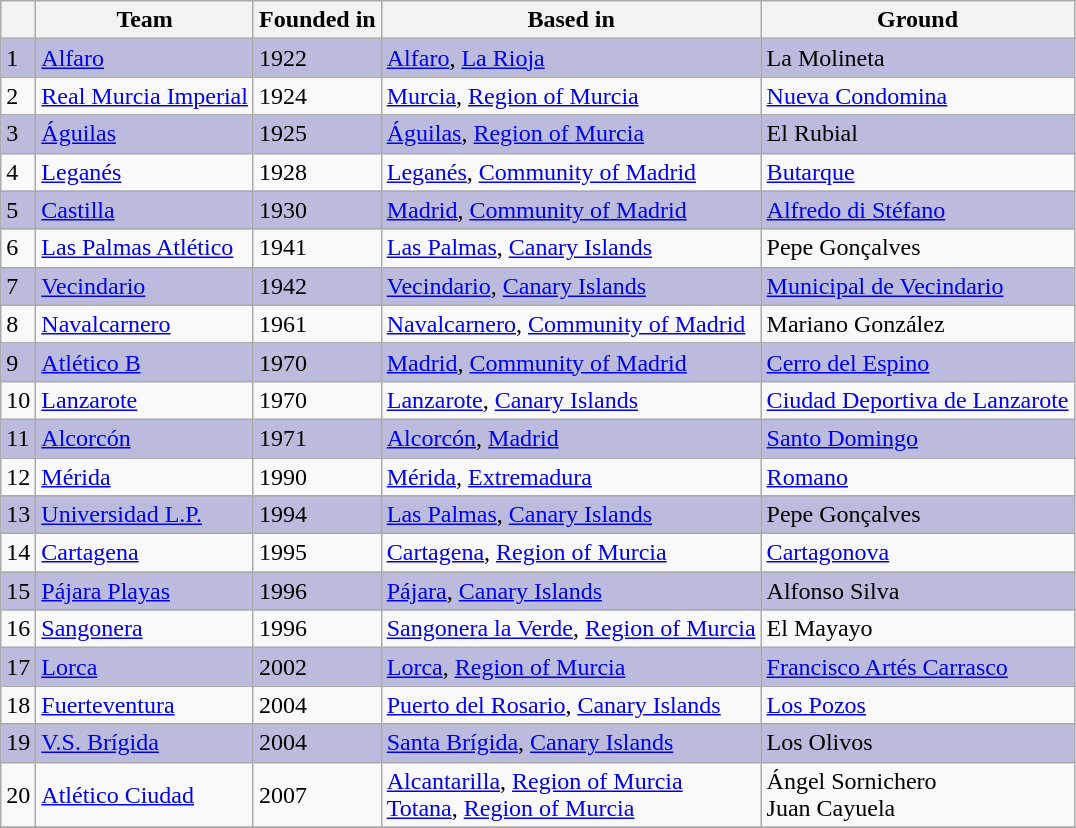<table class="wikitable">
<tr>
<th></th>
<th>Team</th>
<th>Founded in</th>
<th>Based in</th>
<th>Ground</th>
</tr>
<tr style="background:#BBBBDD;">
<td>1</td>
<td><a href='#'>Alfaro</a></td>
<td>1922</td>
<td><a href='#'>Alfaro</a>, <a href='#'>La Rioja</a></td>
<td>La Molineta</td>
</tr>
<tr>
<td>2</td>
<td><a href='#'>Real Murcia Imperial</a></td>
<td>1924</td>
<td><a href='#'>Murcia</a>, <a href='#'>Region of Murcia</a></td>
<td><a href='#'>Nueva Condomina</a></td>
</tr>
<tr style="background:#BBBBDD;">
<td>3</td>
<td><a href='#'>Águilas</a></td>
<td>1925</td>
<td><a href='#'>Águilas</a>, <a href='#'>Region of Murcia</a></td>
<td>El Rubial</td>
</tr>
<tr>
<td>4</td>
<td><a href='#'>Leganés</a></td>
<td>1928</td>
<td><a href='#'>Leganés</a>, <a href='#'>Community of Madrid</a></td>
<td><a href='#'>Butarque</a></td>
</tr>
<tr style="background:#BBBBDD;">
<td>5</td>
<td><a href='#'>Castilla</a></td>
<td>1930</td>
<td><a href='#'>Madrid</a>, <a href='#'>Community of Madrid</a></td>
<td><a href='#'>Alfredo di Stéfano</a></td>
</tr>
<tr>
<td>6</td>
<td><a href='#'>Las Palmas Atlético</a></td>
<td>1941</td>
<td><a href='#'>Las Palmas</a>, <a href='#'>Canary Islands</a></td>
<td>Pepe Gonçalves</td>
</tr>
<tr style="background:#BBBBDD;">
<td>7</td>
<td><a href='#'>Vecindario</a></td>
<td>1942</td>
<td><a href='#'>Vecindario</a>, <a href='#'>Canary Islands</a></td>
<td><a href='#'>Municipal de Vecindario</a></td>
</tr>
<tr>
<td>8</td>
<td><a href='#'>Navalcarnero</a></td>
<td>1961</td>
<td><a href='#'>Navalcarnero</a>, <a href='#'>Community of Madrid</a></td>
<td>Mariano González</td>
</tr>
<tr style="background:#BBBBDD;">
<td>9</td>
<td><a href='#'>Atlético B</a></td>
<td>1970</td>
<td><a href='#'>Madrid</a>, <a href='#'>Community of Madrid</a></td>
<td><a href='#'>Cerro del Espino</a></td>
</tr>
<tr>
<td>10</td>
<td><a href='#'>Lanzarote</a></td>
<td>1970</td>
<td><a href='#'>Lanzarote</a>, <a href='#'>Canary Islands</a></td>
<td><a href='#'>Ciudad Deportiva de Lanzarote</a></td>
</tr>
<tr style="background:#BBBBDD;">
<td>11</td>
<td><a href='#'>Alcorcón</a></td>
<td>1971</td>
<td><a href='#'>Alcorcón</a>, <a href='#'>Madrid</a></td>
<td><a href='#'>Santo Domingo</a></td>
</tr>
<tr>
<td>12</td>
<td><a href='#'>Mérida</a></td>
<td>1990</td>
<td><a href='#'>Mérida</a>, <a href='#'>Extremadura</a></td>
<td><a href='#'>Romano</a></td>
</tr>
<tr style="background:#BBBBDD;">
<td>13</td>
<td><a href='#'>Universidad L.P.</a></td>
<td>1994</td>
<td><a href='#'>Las Palmas</a>, <a href='#'>Canary Islands</a></td>
<td>Pepe Gonçalves</td>
</tr>
<tr>
<td>14</td>
<td><a href='#'>Cartagena</a></td>
<td>1995</td>
<td><a href='#'>Cartagena</a>, <a href='#'>Region of Murcia</a></td>
<td><a href='#'>Cartagonova</a></td>
</tr>
<tr style="background:#BBBBDD;">
<td>15</td>
<td><a href='#'>Pájara Playas</a></td>
<td>1996</td>
<td><a href='#'>Pájara</a>, <a href='#'>Canary Islands</a></td>
<td>Alfonso Silva</td>
</tr>
<tr>
<td>16</td>
<td><a href='#'>Sangonera</a></td>
<td>1996</td>
<td><a href='#'>Sangonera la Verde</a>, <a href='#'>Region of Murcia</a></td>
<td>El Mayayo</td>
</tr>
<tr style="background:#BBBBDD;">
<td>17</td>
<td><a href='#'>Lorca</a></td>
<td>2002</td>
<td><a href='#'>Lorca</a>, <a href='#'>Region of Murcia</a></td>
<td><a href='#'>Francisco Artés Carrasco</a></td>
</tr>
<tr>
<td>18</td>
<td><a href='#'>Fuerteventura</a></td>
<td>2004</td>
<td><a href='#'>Puerto del Rosario</a>, <a href='#'>Canary Islands</a></td>
<td><a href='#'>Los Pozos</a></td>
</tr>
<tr>
</tr>
<tr style="background:#BBBBDD;">
<td>19</td>
<td><a href='#'>V.S. Brígida</a></td>
<td>2004</td>
<td><a href='#'>Santa Brígida</a>, <a href='#'>Canary Islands</a></td>
<td>Los Olivos</td>
</tr>
<tr>
<td>20</td>
<td><a href='#'>Atlético Ciudad</a></td>
<td>2007</td>
<td><a href='#'>Alcantarilla</a>, <a href='#'>Region of Murcia</a><br><a href='#'>Totana</a>, <a href='#'>Region of Murcia</a></td>
<td>Ángel Sornichero<br>Juan Cayuela</td>
</tr>
<tr style="background:#BBBBDD;">
</tr>
</table>
